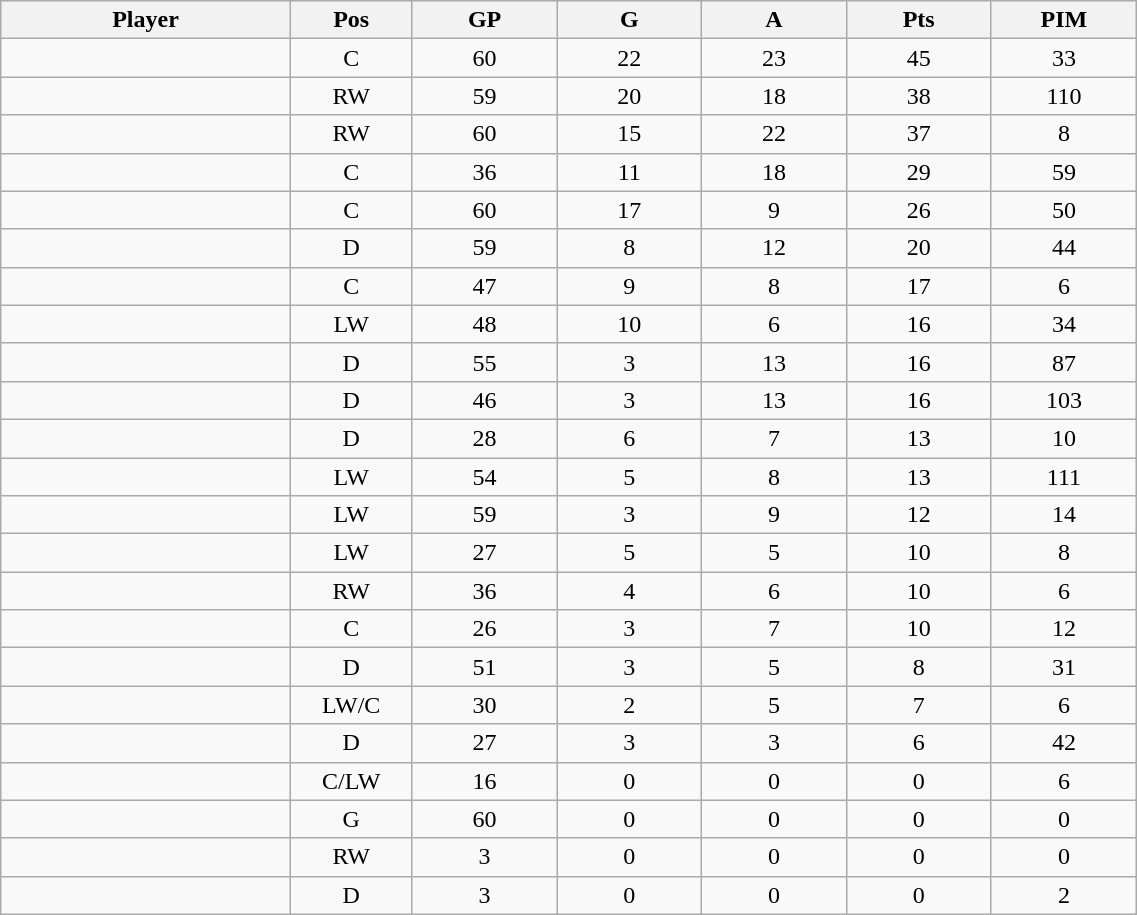<table class="wikitable sortable" width="60%">
<tr ALIGN="center">
<th bgcolor="#DDDDFF" width="10%">Player</th>
<th bgcolor="#DDDDFF" width="3%" title="Position">Pos</th>
<th bgcolor="#DDDDFF" width="5%" title="Games played">GP</th>
<th bgcolor="#DDDDFF" width="5%" title="Goals">G</th>
<th bgcolor="#DDDDFF" width="5%" title="Assists">A</th>
<th bgcolor="#DDDDFF" width="5%" title="Points">Pts</th>
<th bgcolor="#DDDDFF" width="5%" title="Penalties in Minutes">PIM</th>
</tr>
<tr align="center">
<td align="right"></td>
<td>C</td>
<td>60</td>
<td>22</td>
<td>23</td>
<td>45</td>
<td>33</td>
</tr>
<tr align="center">
<td align="right"></td>
<td>RW</td>
<td>59</td>
<td>20</td>
<td>18</td>
<td>38</td>
<td>110</td>
</tr>
<tr align="center">
<td align="right"></td>
<td>RW</td>
<td>60</td>
<td>15</td>
<td>22</td>
<td>37</td>
<td>8</td>
</tr>
<tr align="center">
<td align="right"></td>
<td>C</td>
<td>36</td>
<td>11</td>
<td>18</td>
<td>29</td>
<td>59</td>
</tr>
<tr align="center">
<td align="right"></td>
<td>C</td>
<td>60</td>
<td>17</td>
<td>9</td>
<td>26</td>
<td>50</td>
</tr>
<tr align="center">
<td align="right"></td>
<td>D</td>
<td>59</td>
<td>8</td>
<td>12</td>
<td>20</td>
<td>44</td>
</tr>
<tr align="center">
<td align="right"></td>
<td>C</td>
<td>47</td>
<td>9</td>
<td>8</td>
<td>17</td>
<td>6</td>
</tr>
<tr align="center">
<td align="right"></td>
<td>LW</td>
<td>48</td>
<td>10</td>
<td>6</td>
<td>16</td>
<td>34</td>
</tr>
<tr align="center">
<td align="right"></td>
<td>D</td>
<td>55</td>
<td>3</td>
<td>13</td>
<td>16</td>
<td>87</td>
</tr>
<tr align="center">
<td align="right"></td>
<td>D</td>
<td>46</td>
<td>3</td>
<td>13</td>
<td>16</td>
<td>103</td>
</tr>
<tr align="center">
<td align="right"></td>
<td>D</td>
<td>28</td>
<td>6</td>
<td>7</td>
<td>13</td>
<td>10</td>
</tr>
<tr align="center">
<td align="right"></td>
<td>LW</td>
<td>54</td>
<td>5</td>
<td>8</td>
<td>13</td>
<td>111</td>
</tr>
<tr align="center">
<td align="right"></td>
<td>LW</td>
<td>59</td>
<td>3</td>
<td>9</td>
<td>12</td>
<td>14</td>
</tr>
<tr align="center">
<td align="right"></td>
<td>LW</td>
<td>27</td>
<td>5</td>
<td>5</td>
<td>10</td>
<td>8</td>
</tr>
<tr align="center">
<td align="right"></td>
<td>RW</td>
<td>36</td>
<td>4</td>
<td>6</td>
<td>10</td>
<td>6</td>
</tr>
<tr align="center">
<td align="right"></td>
<td>C</td>
<td>26</td>
<td>3</td>
<td>7</td>
<td>10</td>
<td>12</td>
</tr>
<tr align="center">
<td align="right"></td>
<td>D</td>
<td>51</td>
<td>3</td>
<td>5</td>
<td>8</td>
<td>31</td>
</tr>
<tr align="center">
<td align="right"></td>
<td>LW/C</td>
<td>30</td>
<td>2</td>
<td>5</td>
<td>7</td>
<td>6</td>
</tr>
<tr align="center">
<td align="right"></td>
<td>D</td>
<td>27</td>
<td>3</td>
<td>3</td>
<td>6</td>
<td>42</td>
</tr>
<tr align="center">
<td align="right"></td>
<td>C/LW</td>
<td>16</td>
<td>0</td>
<td>0</td>
<td>0</td>
<td>6</td>
</tr>
<tr align="center">
<td align="right"></td>
<td>G</td>
<td>60</td>
<td>0</td>
<td>0</td>
<td>0</td>
<td>0</td>
</tr>
<tr align="center">
<td align="right"></td>
<td>RW</td>
<td>3</td>
<td>0</td>
<td>0</td>
<td>0</td>
<td>0</td>
</tr>
<tr align="center">
<td align="right"></td>
<td>D</td>
<td>3</td>
<td>0</td>
<td>0</td>
<td>0</td>
<td>2</td>
</tr>
</table>
